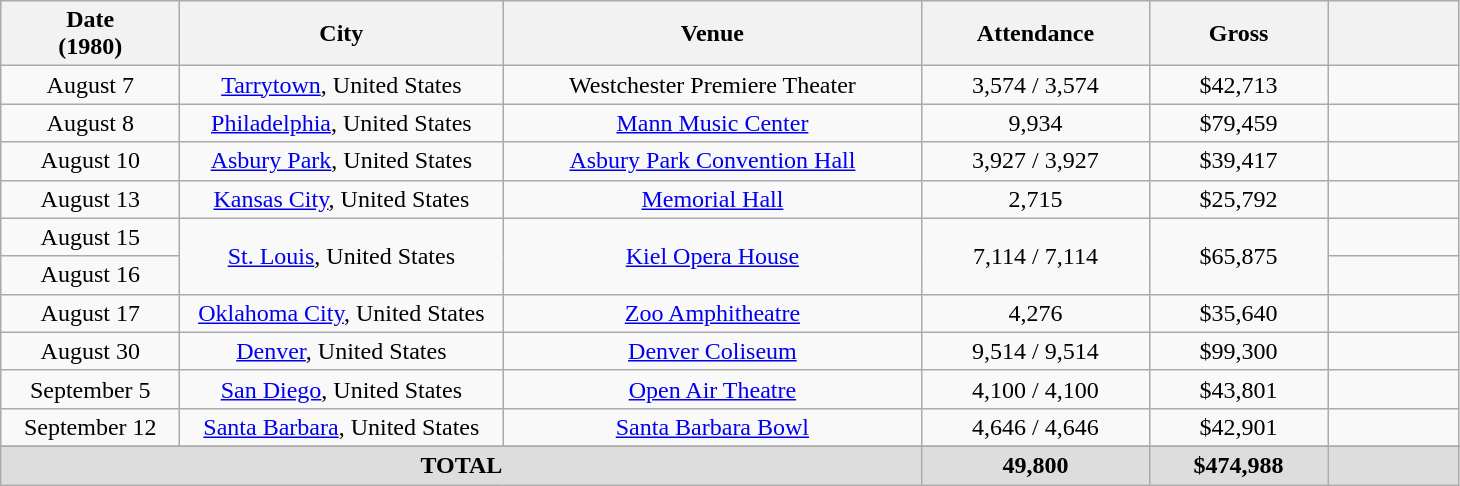<table class="wikitable sortable plainrowheaders" style="text-align:center;">
<tr>
<th scope="col" style="width:7em;">Date<br>(1980)</th>
<th scope="col" style="width:13em;">City</th>
<th scope="col" style="width:17em;">Venue</th>
<th scope="col" style="width:9em;">Attendance</th>
<th scope="col" style="width:7em;">Gross</th>
<th scope="col" style="width:5em;" class="unsortable"></th>
</tr>
<tr>
<td>August 7</td>
<td><a href='#'>Tarrytown</a>, United States</td>
<td>Westchester Premiere Theater</td>
<td>3,574 / 3,574</td>
<td>$42,713</td>
<td></td>
</tr>
<tr>
<td>August 8</td>
<td><a href='#'>Philadelphia</a>, United States</td>
<td><a href='#'>Mann Music Center</a></td>
<td>9,934</td>
<td>$79,459</td>
<td></td>
</tr>
<tr>
<td>August 10</td>
<td><a href='#'>Asbury Park</a>, United States</td>
<td><a href='#'>Asbury Park Convention Hall</a></td>
<td>3,927 / 3,927</td>
<td>$39,417</td>
<td></td>
</tr>
<tr>
<td>August 13</td>
<td><a href='#'>Kansas City</a>, United States</td>
<td><a href='#'>Memorial Hall</a></td>
<td>2,715</td>
<td>$25,792</td>
<td></td>
</tr>
<tr>
<td>August 15</td>
<td rowspan="2"><a href='#'>St. Louis</a>, United States</td>
<td rowspan="2"><a href='#'>Kiel Opera House</a></td>
<td rowspan="2">7,114 / 7,114</td>
<td rowspan="2">$65,875</td>
<td></td>
</tr>
<tr>
<td>August 16</td>
<td></td>
</tr>
<tr>
<td>August 17</td>
<td><a href='#'>Oklahoma City</a>, United States</td>
<td><a href='#'>Zoo Amphitheatre</a></td>
<td>4,276</td>
<td>$35,640</td>
<td></td>
</tr>
<tr>
<td>August 30</td>
<td><a href='#'>Denver</a>, United States</td>
<td><a href='#'>Denver Coliseum</a></td>
<td>9,514 / 9,514</td>
<td>$99,300</td>
<td></td>
</tr>
<tr>
<td>September 5</td>
<td><a href='#'>San Diego</a>, United States</td>
<td><a href='#'>Open Air Theatre</a></td>
<td>4,100 / 4,100</td>
<td>$43,801</td>
<td></td>
</tr>
<tr>
<td>September 12</td>
<td><a href='#'>Santa Barbara</a>, United States</td>
<td><a href='#'>Santa Barbara Bowl</a></td>
<td>4,646 / 4,646</td>
<td>$42,901</td>
<td></td>
</tr>
<tr>
</tr>
<tr style="background:#ddd;">
<td colspan="3"><strong>TOTAL</strong></td>
<td><strong>49,800</strong></td>
<td><strong>$474,988</strong></td>
<td></td>
</tr>
</table>
